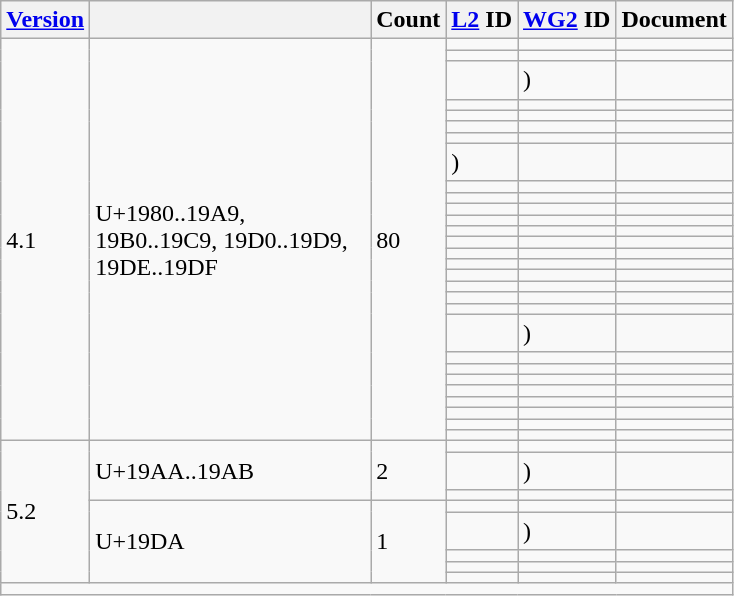<table class="wikitable collapsible sticky-header">
<tr>
<th><a href='#'>Version</a></th>
<th></th>
<th>Count</th>
<th><a href='#'>L2</a> ID</th>
<th><a href='#'>WG2</a> ID</th>
<th>Document</th>
</tr>
<tr>
<td rowspan="29">4.1</td>
<td rowspan="29" width="180">U+1980..19A9, 19B0..19C9, 19D0..19D9, 19DE..19DF</td>
<td rowspan="29">80</td>
<td></td>
<td></td>
<td></td>
</tr>
<tr>
<td></td>
<td></td>
<td></td>
</tr>
<tr>
<td></td>
<td> )</td>
<td></td>
</tr>
<tr>
<td></td>
<td></td>
<td></td>
</tr>
<tr>
<td></td>
<td></td>
<td></td>
</tr>
<tr>
<td></td>
<td></td>
<td></td>
</tr>
<tr>
<td></td>
<td></td>
<td></td>
</tr>
<tr>
<td> )</td>
<td></td>
<td></td>
</tr>
<tr>
<td></td>
<td></td>
<td></td>
</tr>
<tr>
<td></td>
<td></td>
<td></td>
</tr>
<tr>
<td></td>
<td></td>
<td></td>
</tr>
<tr>
<td></td>
<td></td>
<td></td>
</tr>
<tr>
<td></td>
<td></td>
<td></td>
</tr>
<tr>
<td></td>
<td></td>
<td></td>
</tr>
<tr>
<td></td>
<td></td>
<td></td>
</tr>
<tr>
<td></td>
<td></td>
<td></td>
</tr>
<tr>
<td></td>
<td></td>
<td></td>
</tr>
<tr>
<td></td>
<td></td>
<td></td>
</tr>
<tr>
<td></td>
<td></td>
<td></td>
</tr>
<tr>
<td></td>
<td></td>
<td></td>
</tr>
<tr>
<td></td>
<td> )</td>
<td></td>
</tr>
<tr>
<td></td>
<td></td>
<td></td>
</tr>
<tr>
<td></td>
<td></td>
<td></td>
</tr>
<tr>
<td></td>
<td></td>
<td></td>
</tr>
<tr>
<td></td>
<td></td>
<td></td>
</tr>
<tr>
<td></td>
<td></td>
<td></td>
</tr>
<tr>
<td></td>
<td></td>
<td></td>
</tr>
<tr>
<td></td>
<td></td>
<td></td>
</tr>
<tr>
<td></td>
<td></td>
<td></td>
</tr>
<tr>
<td rowspan="8">5.2</td>
<td rowspan="3">U+19AA..19AB</td>
<td rowspan="3">2</td>
<td></td>
<td></td>
<td></td>
</tr>
<tr>
<td></td>
<td> )</td>
<td></td>
</tr>
<tr>
<td></td>
<td></td>
<td></td>
</tr>
<tr>
<td rowspan="5">U+19DA</td>
<td rowspan="5">1</td>
<td></td>
<td></td>
<td></td>
</tr>
<tr>
<td></td>
<td> )</td>
<td></td>
</tr>
<tr>
<td></td>
<td></td>
<td></td>
</tr>
<tr>
<td></td>
<td></td>
<td></td>
</tr>
<tr>
<td></td>
<td></td>
<td></td>
</tr>
<tr class="sortbottom">
<td colspan="6"></td>
</tr>
</table>
